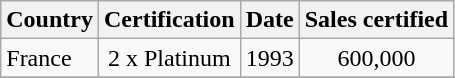<table class="wikitable">
<tr>
<th align="left">Country</th>
<th align="left">Certification</th>
<th align="left">Date</th>
<th align="left">Sales certified</th>
</tr>
<tr>
<td align="left">France</td>
<td align="center">2 x Platinum</td>
<td align="center">1993</td>
<td align="center">600,000</td>
</tr>
<tr>
</tr>
</table>
